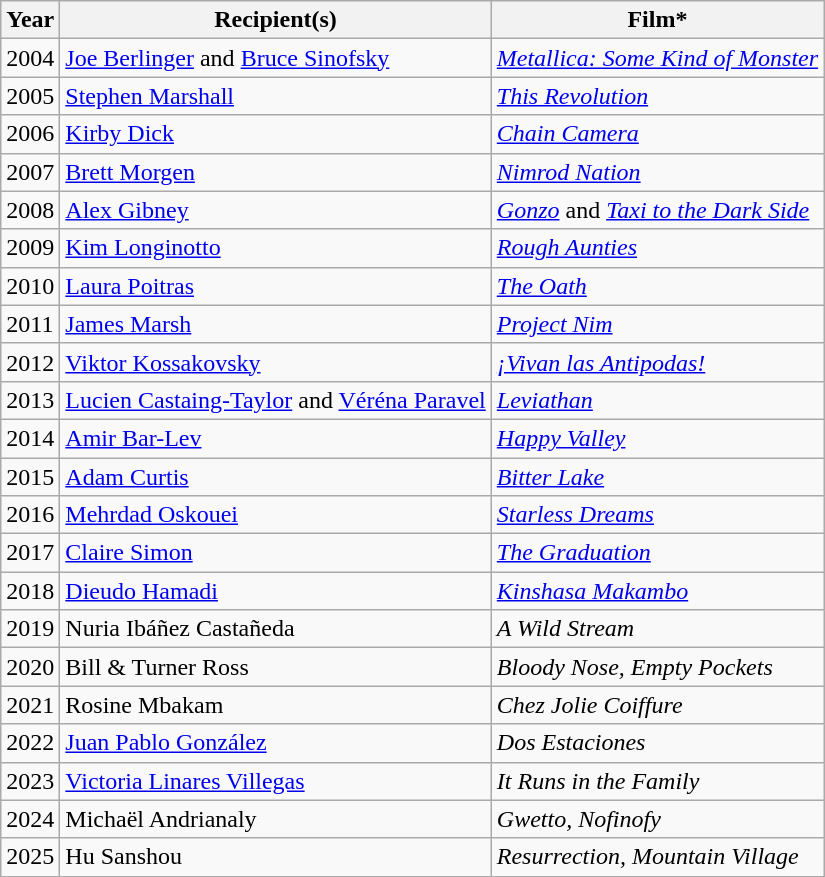<table class="wikitable">
<tr>
<th>Year</th>
<th>Recipient(s)</th>
<th>Film*</th>
</tr>
<tr>
<td>2004</td>
<td><a href='#'>Joe Berlinger</a> and <a href='#'>Bruce Sinofsky</a></td>
<td><em><a href='#'>Metallica: Some Kind of Monster</a></em></td>
</tr>
<tr>
<td>2005</td>
<td><a href='#'>Stephen Marshall</a></td>
<td><em><a href='#'>This Revolution</a></em></td>
</tr>
<tr>
<td>2006</td>
<td><a href='#'>Kirby Dick</a></td>
<td><em><a href='#'>Chain Camera</a></em></td>
</tr>
<tr>
<td>2007</td>
<td><a href='#'>Brett Morgen</a></td>
<td><a href='#'><em>Nimrod Nation</em></a></td>
</tr>
<tr>
<td>2008</td>
<td><a href='#'>Alex Gibney</a></td>
<td><a href='#'><em>Gonzo</em></a> and <em><a href='#'>Taxi to the Dark Side</a></em></td>
</tr>
<tr>
<td>2009</td>
<td><a href='#'>Kim Longinotto</a></td>
<td><em><a href='#'>Rough Aunties</a></em></td>
</tr>
<tr>
<td>2010</td>
<td><a href='#'>Laura Poitras</a></td>
<td><a href='#'><em>The Oath</em></a></td>
</tr>
<tr>
<td>2011</td>
<td><a href='#'>James Marsh</a></td>
<td><a href='#'><em>Project Nim</em></a></td>
</tr>
<tr>
<td>2012</td>
<td><a href='#'>Viktor Kossakovsky</a></td>
<td><a href='#'><em>¡Vivan las Antipodas!</em></a></td>
</tr>
<tr>
<td>2013</td>
<td><a href='#'>Lucien Castaing-Taylor</a> and <a href='#'>Véréna Paravel</a></td>
<td><a href='#'><em>Leviathan</em></a></td>
</tr>
<tr>
<td>2014</td>
<td><a href='#'>Amir Bar-Lev</a></td>
<td><a href='#'><em>Happy Valley</em></a></td>
</tr>
<tr>
<td>2015</td>
<td><a href='#'>Adam Curtis</a></td>
<td><a href='#'><em>Bitter Lake</em></a></td>
</tr>
<tr>
<td>2016</td>
<td><a href='#'>Mehrdad Oskouei</a></td>
<td><em><a href='#'>Starless Dreams</a></em></td>
</tr>
<tr>
<td>2017</td>
<td><a href='#'>Claire Simon</a></td>
<td><a href='#'><em>The Graduation</em></a></td>
</tr>
<tr>
<td>2018</td>
<td><a href='#'>Dieudo Hamadi</a></td>
<td><em><a href='#'>Kinshasa Makambo</a></em></td>
</tr>
<tr>
<td>2019</td>
<td>Nuria Ibáñez Castañeda</td>
<td><em>A Wild Stream</em></td>
</tr>
<tr>
<td>2020</td>
<td>Bill & Turner Ross</td>
<td><em>Bloody Nose, Empty Pockets</em></td>
</tr>
<tr>
<td>2021</td>
<td>Rosine Mbakam</td>
<td><em>Chez Jolie Coiffure</em></td>
</tr>
<tr>
<td>2022</td>
<td><a href='#'>Juan Pablo González</a></td>
<td><em>Dos Estaciones</em></td>
</tr>
<tr>
<td>2023</td>
<td><a href='#'>Victoria Linares Villegas</a></td>
<td><em>It Runs in the Family</em></td>
</tr>
<tr>
<td>2024</td>
<td>Michaël Andrianaly</td>
<td><em>Gwetto, Nofinofy</em></td>
</tr>
<tr>
<td>2025</td>
<td>Hu Sanshou</td>
<td><em>Resurrection, Mountain Village</em></td>
</tr>
</table>
